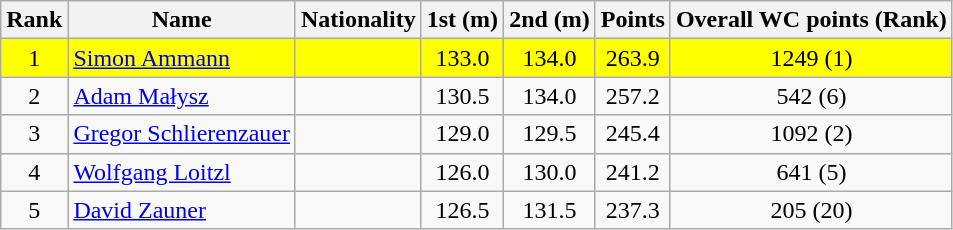<table class="wikitable">
<tr>
<th align=Center>Rank</th>
<th>Name</th>
<th>Nationality</th>
<th align=Center>1st (m)</th>
<th>2nd (m)</th>
<th>Points</th>
<th>Overall WC points (Rank)</th>
</tr>
<tr style="background:#FFFF00;">
<td align=center>1</td>
<td align=left><a href='#'>Simon Ammann</a></td>
<td align=left></td>
<td align=center>133.0</td>
<td align=center>134.0</td>
<td align=center>263.9</td>
<td align=center>1249 (1)</td>
</tr>
<tr>
<td align=center>2</td>
<td align=left><a href='#'>Adam Małysz</a></td>
<td align=left></td>
<td align=center>130.5</td>
<td align=center>134.0</td>
<td align=center>257.2</td>
<td align=center>542 (6)</td>
</tr>
<tr>
<td align=center>3</td>
<td align=left><a href='#'>Gregor Schlierenzauer</a></td>
<td align=left></td>
<td align=center>129.0</td>
<td align=center>129.5</td>
<td align=center>245.4</td>
<td align=center>1092 (2)</td>
</tr>
<tr>
<td align=center>4</td>
<td align=left><a href='#'>Wolfgang Loitzl</a></td>
<td align=left></td>
<td align=center>126.0</td>
<td align=center>130.0</td>
<td align=center>241.2</td>
<td align=center>641 (5)</td>
</tr>
<tr>
<td align=center>5</td>
<td align=left><a href='#'>David Zauner</a></td>
<td align=left></td>
<td align=center>126.5</td>
<td align=center>131.5</td>
<td align=center>237.3</td>
<td align=center>205 (20)</td>
</tr>
</table>
